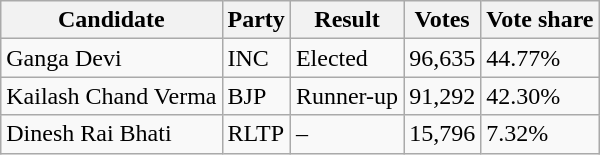<table class="wikitable">
<tr>
<th>Candidate</th>
<th>Party</th>
<th>Result</th>
<th>Votes</th>
<th>Vote share</th>
</tr>
<tr>
<td>Ganga Devi</td>
<td>INC</td>
<td>Elected</td>
<td>96,635</td>
<td>44.77%</td>
</tr>
<tr>
<td>Kailash Chand Verma</td>
<td>BJP</td>
<td>Runner-up</td>
<td>91,292</td>
<td>42.30%</td>
</tr>
<tr>
<td>Dinesh Rai Bhati</td>
<td>RLTP</td>
<td>–</td>
<td>15,796</td>
<td>7.32%</td>
</tr>
</table>
